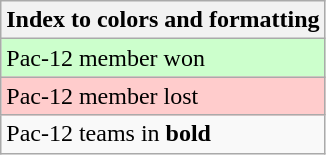<table class="wikitable">
<tr>
<th>Index to colors and formatting</th>
</tr>
<tr style="background:#cfc;">
<td>Pac-12 member won</td>
</tr>
<tr style="background:#fcc;">
<td>Pac-12 member lost</td>
</tr>
<tr>
<td>Pac-12 teams in <strong>bold</strong></td>
</tr>
</table>
